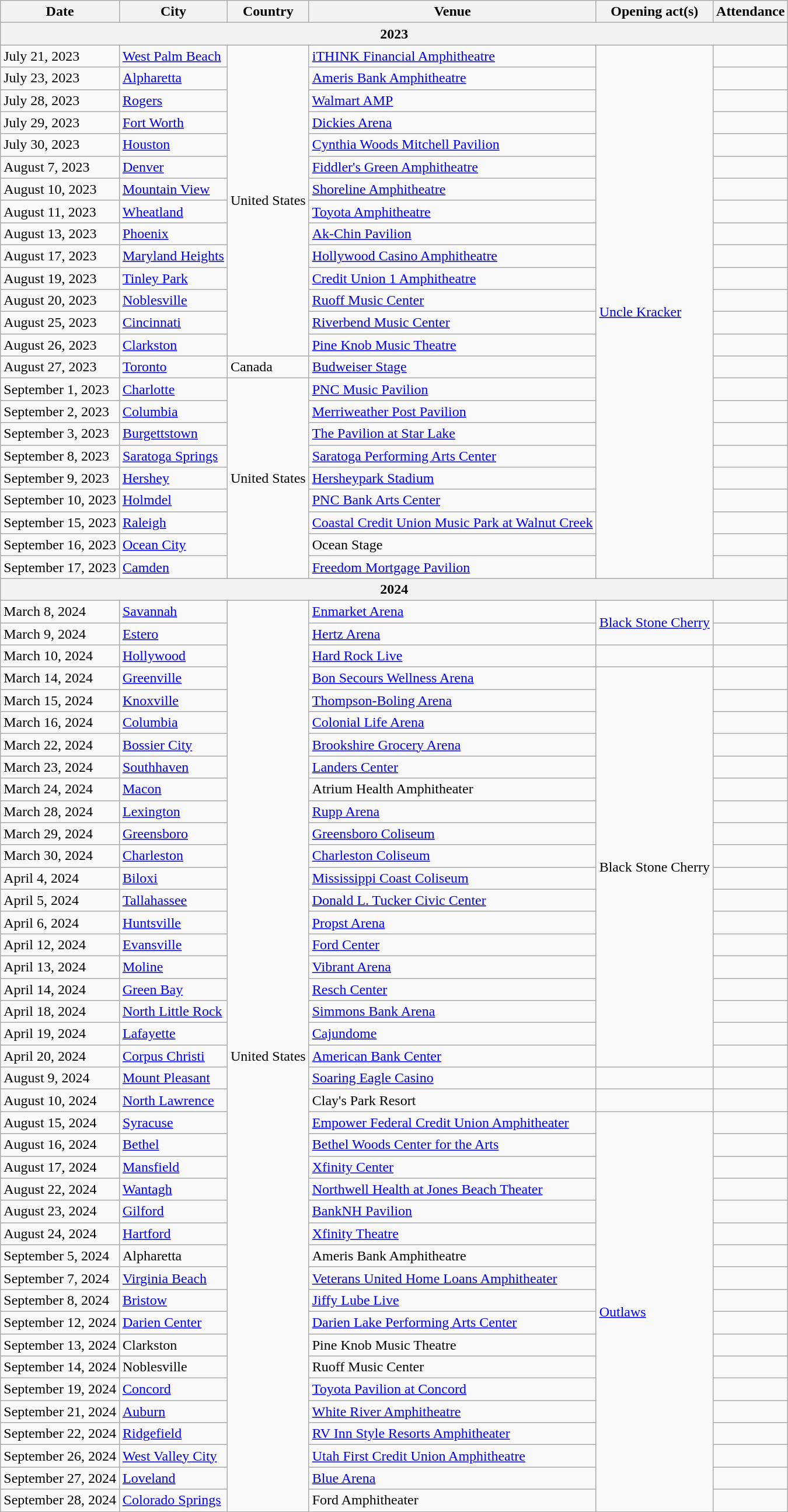<table class="wikitable">
<tr>
<th>Date</th>
<th>City</th>
<th>Country</th>
<th>Venue</th>
<th>Opening act(s)</th>
<th>Attendance</th>
</tr>
<tr>
<th colspan="6">2023</th>
</tr>
<tr>
<td>July 21, 2023</td>
<td><a href='#'>West Palm Beach</a></td>
<td rowspan="14">United States</td>
<td><a href='#'>iTHINK Financial Amphitheatre</a></td>
<td rowspan="24"><a href='#'>Uncle Kracker</a></td>
<td></td>
</tr>
<tr>
<td>July 23, 2023</td>
<td><a href='#'>Alpharetta</a></td>
<td><a href='#'>Ameris Bank Amphitheatre</a></td>
<td></td>
</tr>
<tr>
<td>July 28, 2023</td>
<td><a href='#'>Rogers</a></td>
<td><a href='#'>Walmart AMP</a></td>
<td></td>
</tr>
<tr>
<td>July 29, 2023</td>
<td><a href='#'>Fort Worth</a></td>
<td><a href='#'>Dickies Arena</a></td>
<td></td>
</tr>
<tr>
<td>July 30, 2023</td>
<td><a href='#'>Houston</a></td>
<td><a href='#'>Cynthia Woods Mitchell Pavilion</a></td>
<td></td>
</tr>
<tr>
<td>August 7, 2023</td>
<td><a href='#'>Denver</a></td>
<td><a href='#'>Fiddler's Green Amphitheatre</a></td>
</tr>
<tr>
<td>August 10, 2023</td>
<td><a href='#'>Mountain View</a></td>
<td><a href='#'>Shoreline Amphitheatre</a></td>
<td></td>
</tr>
<tr>
<td>August 11, 2023</td>
<td><a href='#'>Wheatland</a></td>
<td><a href='#'>Toyota Amphitheatre</a></td>
<td></td>
</tr>
<tr>
<td>August 13, 2023</td>
<td><a href='#'>Phoenix</a></td>
<td><a href='#'>Ak-Chin Pavilion</a></td>
<td></td>
</tr>
<tr>
<td>August 17, 2023</td>
<td><a href='#'>Maryland Heights</a></td>
<td><a href='#'>Hollywood Casino Amphitheatre</a></td>
<td></td>
</tr>
<tr>
<td>August 19, 2023</td>
<td><a href='#'>Tinley Park</a></td>
<td><a href='#'>Credit Union 1 Amphitheatre</a></td>
<td></td>
</tr>
<tr>
<td>August 20, 2023</td>
<td><a href='#'>Noblesville</a></td>
<td><a href='#'>Ruoff Music Center</a></td>
<td></td>
</tr>
<tr>
<td>August 25, 2023</td>
<td><a href='#'>Cincinnati</a></td>
<td><a href='#'>Riverbend Music Center</a></td>
<td></td>
</tr>
<tr>
<td>August 26, 2023</td>
<td><a href='#'>Clarkston</a></td>
<td><a href='#'>Pine Knob Music Theatre</a></td>
<td></td>
</tr>
<tr>
<td>August 27, 2023</td>
<td><a href='#'>Toronto</a></td>
<td>Canada</td>
<td><a href='#'>Budweiser Stage</a></td>
<td></td>
</tr>
<tr>
<td>September 1, 2023</td>
<td><a href='#'>Charlotte</a></td>
<td rowspan="9">United States</td>
<td><a href='#'>PNC Music Pavilion</a></td>
<td></td>
</tr>
<tr>
<td>September 2, 2023</td>
<td><a href='#'>Columbia</a></td>
<td><a href='#'>Merriweather Post Pavilion</a></td>
<td></td>
</tr>
<tr>
<td>September 3, 2023</td>
<td><a href='#'>Burgettstown</a></td>
<td><a href='#'>The Pavilion at Star Lake</a></td>
<td></td>
</tr>
<tr>
<td>September 8, 2023</td>
<td><a href='#'>Saratoga Springs</a></td>
<td><a href='#'>Saratoga Performing Arts Center</a></td>
<td></td>
</tr>
<tr>
<td>September 9, 2023</td>
<td><a href='#'>Hershey</a></td>
<td><a href='#'>Hersheypark Stadium</a></td>
<td></td>
</tr>
<tr>
<td>September 10, 2023</td>
<td><a href='#'>Holmdel</a></td>
<td><a href='#'>PNC Bank Arts Center</a></td>
<td></td>
</tr>
<tr>
<td>September 15, 2023</td>
<td><a href='#'>Raleigh</a></td>
<td><a href='#'>Coastal Credit Union Music Park at Walnut Creek</a></td>
<td></td>
</tr>
<tr>
<td>September 16, 2023</td>
<td><a href='#'>Ocean City</a></td>
<td>Ocean Stage</td>
<td></td>
</tr>
<tr>
<td>September 17, 2023</td>
<td><a href='#'>Camden</a></td>
<td><a href='#'>Freedom Mortgage Pavilion</a></td>
<td></td>
</tr>
<tr>
<th colspan="6">2024</th>
</tr>
<tr>
<td>March 8, 2024</td>
<td><a href='#'>Savannah</a></td>
<td rowspan="41">United States</td>
<td><a href='#'>Enmarket Arena</a></td>
<td rowspan="2"><a href='#'>Black Stone Cherry</a></td>
<td></td>
</tr>
<tr>
<td>March 9, 2024</td>
<td><a href='#'>Estero</a></td>
<td><a href='#'>Hertz Arena</a></td>
<td></td>
</tr>
<tr>
<td>March 10, 2024</td>
<td><a href='#'>Hollywood</a></td>
<td><a href='#'>Hard Rock Live</a></td>
<td></td>
<td></td>
</tr>
<tr>
<td>March 14, 2024</td>
<td><a href='#'>Greenville</a></td>
<td><a href='#'>Bon Secours Wellness Arena</a></td>
<td rowspan="18">Black Stone Cherry</td>
<td></td>
</tr>
<tr>
<td>March 15, 2024</td>
<td><a href='#'>Knoxville</a></td>
<td><a href='#'>Thompson-Boling Arena</a></td>
<td></td>
</tr>
<tr>
<td>March 16, 2024</td>
<td><a href='#'>Columbia</a></td>
<td><a href='#'>Colonial Life Arena</a></td>
<td></td>
</tr>
<tr>
<td>March 22, 2024</td>
<td><a href='#'>Bossier City</a></td>
<td><a href='#'>Brookshire Grocery Arena</a></td>
<td></td>
</tr>
<tr>
<td>March 23, 2024</td>
<td><a href='#'>Southhaven</a></td>
<td><a href='#'>Landers Center</a></td>
<td></td>
</tr>
<tr>
<td>March 24, 2024</td>
<td><a href='#'>Macon</a></td>
<td>Atrium Health Amphitheater</td>
<td></td>
</tr>
<tr>
<td>March 28, 2024</td>
<td><a href='#'>Lexington</a></td>
<td><a href='#'>Rupp Arena</a></td>
<td></td>
</tr>
<tr>
<td>March 29, 2024</td>
<td><a href='#'>Greensboro</a></td>
<td><a href='#'>Greensboro Coliseum</a></td>
<td></td>
</tr>
<tr>
<td>March 30, 2024</td>
<td><a href='#'>Charleston</a></td>
<td><a href='#'>Charleston Coliseum</a></td>
<td></td>
</tr>
<tr>
<td>April 4, 2024</td>
<td><a href='#'>Biloxi</a></td>
<td><a href='#'>Mississippi Coast Coliseum</a></td>
<td></td>
</tr>
<tr>
<td>April 5, 2024</td>
<td><a href='#'>Tallahassee</a></td>
<td><a href='#'>Donald L. Tucker Civic Center</a></td>
<td></td>
</tr>
<tr>
<td>April 6, 2024</td>
<td><a href='#'>Huntsville</a></td>
<td><a href='#'>Propst Arena</a></td>
<td></td>
</tr>
<tr>
<td>April 12, 2024</td>
<td><a href='#'>Evansville</a></td>
<td><a href='#'>Ford Center</a></td>
<td></td>
</tr>
<tr>
<td>April 13, 2024</td>
<td><a href='#'>Moline</a></td>
<td><a href='#'>Vibrant Arena</a></td>
<td></td>
</tr>
<tr>
<td>April 14, 2024</td>
<td><a href='#'>Green Bay</a></td>
<td><a href='#'>Resch Center</a></td>
<td></td>
</tr>
<tr>
<td>April 18, 2024</td>
<td><a href='#'>North Little Rock</a></td>
<td><a href='#'>Simmons Bank Arena</a></td>
<td></td>
</tr>
<tr>
<td>April 19, 2024</td>
<td><a href='#'>Lafayette</a></td>
<td><a href='#'>Cajundome</a></td>
<td></td>
</tr>
<tr>
<td>April 20, 2024</td>
<td><a href='#'>Corpus Christi</a></td>
<td><a href='#'>American Bank Center</a></td>
<td></td>
</tr>
<tr>
<td>August 9, 2024</td>
<td><a href='#'>Mount Pleasant</a></td>
<td><a href='#'>Soaring Eagle Casino</a></td>
<td></td>
<td></td>
</tr>
<tr>
<td>August 10, 2024</td>
<td><a href='#'>North Lawrence</a></td>
<td>Clay's Park Resort</td>
<td></td>
<td></td>
</tr>
<tr>
<td>August 15, 2024</td>
<td><a href='#'>Syracuse</a></td>
<td><a href='#'>Empower Federal Credit Union Amphitheater</a></td>
<td rowspan="18"><a href='#'>Outlaws</a></td>
<td></td>
</tr>
<tr>
<td>August 16, 2024</td>
<td><a href='#'>Bethel</a></td>
<td><a href='#'>Bethel Woods Center for the Arts</a></td>
<td></td>
</tr>
<tr>
<td>August 17, 2024</td>
<td><a href='#'>Mansfield</a></td>
<td><a href='#'>Xfinity Center</a></td>
<td></td>
</tr>
<tr>
<td>August 22, 2024</td>
<td><a href='#'>Wantagh</a></td>
<td><a href='#'>Northwell Health at Jones Beach Theater</a></td>
<td></td>
</tr>
<tr>
<td>August 23, 2024</td>
<td><a href='#'>Gilford</a></td>
<td><a href='#'>BankNH Pavilion</a></td>
<td></td>
</tr>
<tr>
<td>August 24, 2024</td>
<td><a href='#'>Hartford</a></td>
<td><a href='#'>Xfinity Theatre</a></td>
<td></td>
</tr>
<tr>
<td>September 5, 2024</td>
<td>Alpharetta</td>
<td>Ameris Bank Amphitheatre</td>
<td></td>
</tr>
<tr>
<td>September 7, 2024</td>
<td><a href='#'>Virginia Beach</a></td>
<td><a href='#'>Veterans United Home Loans Amphitheater</a></td>
<td></td>
</tr>
<tr>
<td>September 8, 2024</td>
<td><a href='#'>Bristow</a></td>
<td><a href='#'>Jiffy Lube Live</a></td>
<td></td>
</tr>
<tr>
<td>September 12, 2024</td>
<td><a href='#'>Darien Center</a></td>
<td><a href='#'>Darien Lake Performing Arts Center</a></td>
<td></td>
</tr>
<tr>
<td>September 13, 2024</td>
<td>Clarkston</td>
<td>Pine Knob Music Theatre</td>
<td></td>
</tr>
<tr>
<td>September 14, 2024</td>
<td>Noblesville</td>
<td>Ruoff Music Center</td>
<td></td>
</tr>
<tr>
<td>September 19, 2024</td>
<td><a href='#'>Concord</a></td>
<td><a href='#'>Toyota Pavilion at Concord</a></td>
<td></td>
</tr>
<tr>
<td>September 21, 2024</td>
<td><a href='#'>Auburn</a></td>
<td><a href='#'>White River Amphitheatre</a></td>
<td></td>
</tr>
<tr>
<td>September 22, 2024</td>
<td><a href='#'>Ridgefield</a></td>
<td><a href='#'>RV Inn Style Resorts Amphitheater</a></td>
<td></td>
</tr>
<tr>
<td>September 26, 2024</td>
<td><a href='#'>West Valley City</a></td>
<td><a href='#'>Utah First Credit Union Amphitheatre</a></td>
<td></td>
</tr>
<tr>
<td>September 27, 2024</td>
<td><a href='#'>Loveland</a></td>
<td><a href='#'>Blue Arena</a></td>
<td></td>
</tr>
<tr>
<td>September 28, 2024</td>
<td><a href='#'>Colorado Springs</a></td>
<td>Ford Amphitheater</td>
<td></td>
</tr>
</table>
